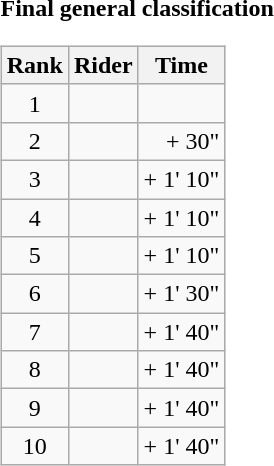<table>
<tr>
<td><strong>Final general classification</strong><br><table class="wikitable">
<tr>
<th scope="col">Rank</th>
<th scope="col">Rider</th>
<th scope="col">Time</th>
</tr>
<tr>
<td style="text-align:center;">1</td>
<td></td>
<td style="text-align:right;"></td>
</tr>
<tr>
<td style="text-align:center;">2</td>
<td></td>
<td style="text-align:right;">+ 30"</td>
</tr>
<tr>
<td style="text-align:center;">3</td>
<td></td>
<td style="text-align:right;">+ 1' 10"</td>
</tr>
<tr>
<td style="text-align:center;">4</td>
<td></td>
<td style="text-align:right;">+ 1' 10"</td>
</tr>
<tr>
<td style="text-align:center;">5</td>
<td></td>
<td style="text-align:right;">+ 1' 10"</td>
</tr>
<tr>
<td style="text-align:center;">6</td>
<td></td>
<td style="text-align:right;">+ 1' 30"</td>
</tr>
<tr>
<td style="text-align:center;">7</td>
<td></td>
<td style="text-align:right;">+ 1' 40"</td>
</tr>
<tr>
<td style="text-align:center;">8</td>
<td></td>
<td style="text-align:right;">+ 1' 40"</td>
</tr>
<tr>
<td style="text-align:center;">9</td>
<td></td>
<td style="text-align:right;">+ 1' 40"</td>
</tr>
<tr>
<td style="text-align:center;">10</td>
<td></td>
<td style="text-align:right;">+ 1' 40"</td>
</tr>
</table>
</td>
</tr>
</table>
